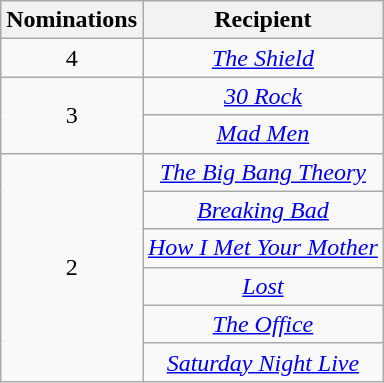<table class="wikitable sortable" style="text-align: center">
<tr>
<th scope="col" style="width:55px;">Nominations</th>
<th scope="col" style="text-align:center;">Recipient</th>
</tr>
<tr>
<td rowspan=1 style="text-align:center">4</td>
<td><em><a href='#'>The Shield</a></em></td>
</tr>
<tr>
<td rowspan="2" style="text-align:center;">3</td>
<td><em><a href='#'>30 Rock</a></em></td>
</tr>
<tr>
<td><em><a href='#'>Mad Men</a></em></td>
</tr>
<tr>
<td rowspan="6" style="text-align:center">2</td>
<td><em><a href='#'>The Big Bang Theory</a></em></td>
</tr>
<tr>
<td><em><a href='#'>Breaking Bad</a></em></td>
</tr>
<tr>
<td><em><a href='#'>How I Met Your Mother</a></em></td>
</tr>
<tr>
<td><em><a href='#'>Lost</a></em></td>
</tr>
<tr>
<td><em><a href='#'>The Office</a></em></td>
</tr>
<tr>
<td><em><a href='#'>Saturday Night Live</a></em></td>
</tr>
</table>
